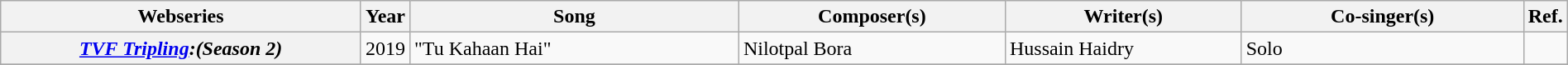<table class="wikitable plainrowheaders" style="width:100%">
<tr>
<th scope="col" style="width:23%;">Webseries</th>
<th scope="col" style="width:1%;">Year</th>
<th scope="col" style="width:21%;">Song</th>
<th scope="col" style="width:17%;">Composer(s)</th>
<th>Writer(s)</th>
<th scope="col" style="width:18%;">Co-singer(s)</th>
<th scope="col" style="width:1%;">Ref.</th>
</tr>
<tr>
<th><em><a href='#'>TVF Tripling</a>:(Season 2)</em></th>
<td>2019</td>
<td>"Tu Kahaan Hai"</td>
<td>Nilotpal Bora</td>
<td>Hussain Haidry</td>
<td>Solo</td>
<td></td>
</tr>
<tr>
</tr>
</table>
